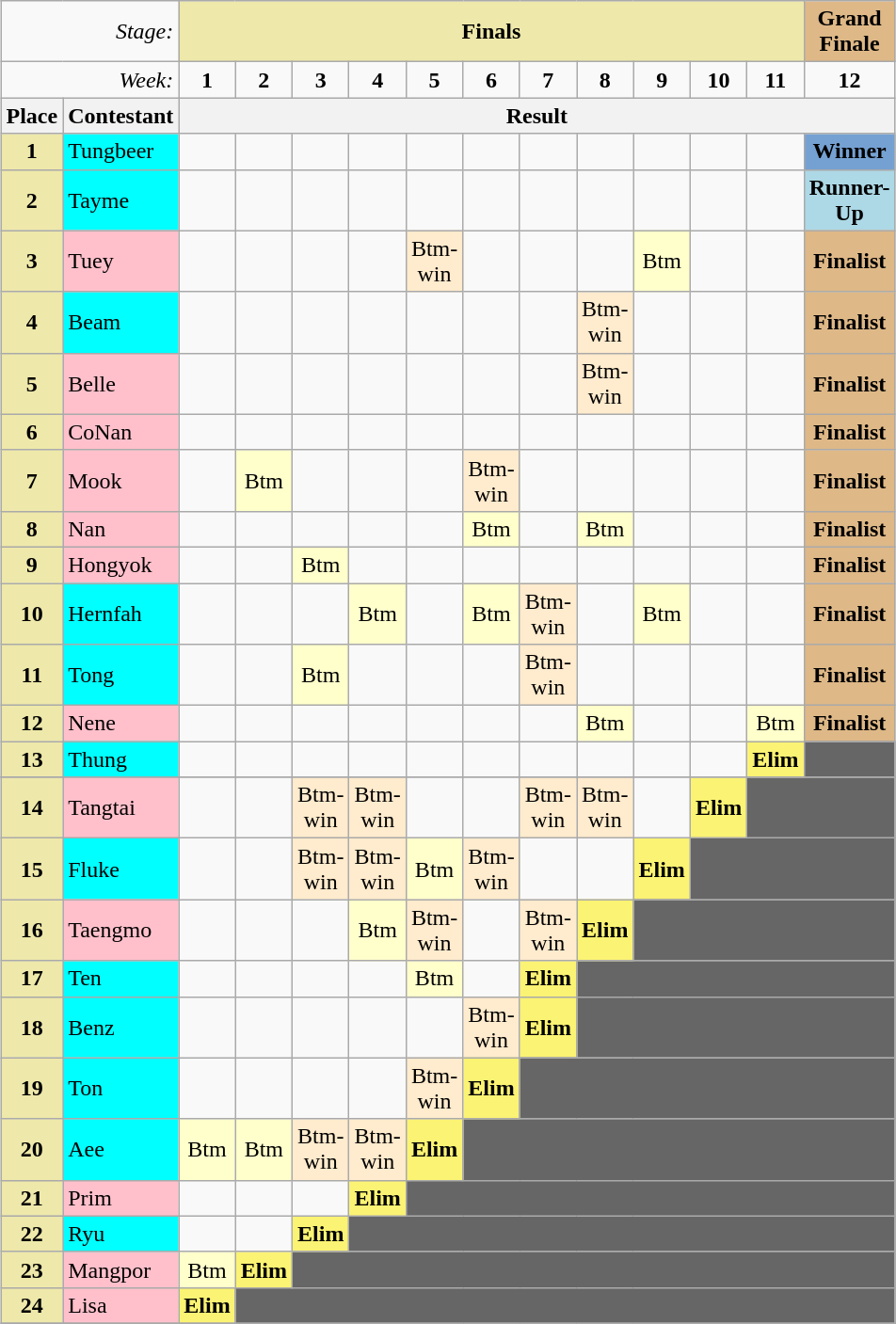<table class="wikitable" width=40% style="margin:1em auto;">
<tr>
<td width=30% colspan="2" align="right"><em>Stage:</em></td>
<td colspan="11" bgcolor="palegoldenrod" align="Center"><strong>Finals</strong></td>
<td colspan="1" bgcolor="#DEB887" align="Center"><strong>Grand Finale</strong></td>
</tr>
<tr>
<td colspan="2" align="right"><em>Week:</em></td>
<td align="center"><strong>1</strong></td>
<td align="center"><strong>2</strong></td>
<td align="center"><strong>3</strong></td>
<td align="center"><strong>4</strong></td>
<td align="center"><strong>5</strong></td>
<td align="center"><strong>6</strong></td>
<td align="center"><strong>7</strong></td>
<td align="center"><strong>8</strong></td>
<td align="center"><strong>9</strong></td>
<td align="center"><strong>10</strong></td>
<td align="center"><strong>11</strong></td>
<td align="center"><strong>12</strong></td>
</tr>
<tr>
<th>Place</th>
<th>Contestant</th>
<th colspan="12" align="center">Result</th>
</tr>
<tr>
<td align="center" bgcolor="palegoldenrod"><strong>1</strong></td>
<td bgcolor="cyan">Tungbeer</td>
<td></td>
<td></td>
<td></td>
<td></td>
<td></td>
<td></td>
<td></td>
<td></td>
<td></td>
<td></td>
<td></td>
<td style="background:#75A1D2" width="15%" align="center"><strong>Winner</strong></td>
</tr>
<tr>
<td align="center" bgcolor="palegoldenrod"><strong>2</strong></td>
<td bgcolor="cyan">Tayme</td>
<td></td>
<td></td>
<td></td>
<td></td>
<td></td>
<td></td>
<td></td>
<td></td>
<td></td>
<td></td>
<td></td>
<td style="background:lightblue" width="15%" align="center"><strong>Runner-Up</strong></td>
</tr>
<tr>
<td align="center" bgcolor="palegoldenrod"><strong>3</strong></td>
<td bgcolor="pink">Tuey</td>
<td></td>
<td></td>
<td></td>
<td></td>
<td bgcolor="FFEBCD" align="center">Btm-win</td>
<td></td>
<td></td>
<td></td>
<td bgcolor="FFFFCC" align="center">Btm</td>
<td></td>
<td></td>
<td style="background:#DEB887" width="15%" align="center"><strong>Finalist</strong></td>
</tr>
<tr>
<td align="center" bgcolor="palegoldenrod"><strong>4</strong></td>
<td bgcolor="cyan">Beam</td>
<td></td>
<td></td>
<td></td>
<td></td>
<td></td>
<td></td>
<td></td>
<td bgcolor="FFEBCD" align="center">Btm-win</td>
<td></td>
<td></td>
<td></td>
<td style="background:#DEB887" width="15%" align="center"><strong>Finalist</strong></td>
</tr>
<tr>
<td align="center" bgcolor="palegoldenrod"><strong>5</strong></td>
<td bgcolor="pink">Belle</td>
<td></td>
<td></td>
<td></td>
<td></td>
<td></td>
<td></td>
<td></td>
<td bgcolor="FFEBCD" align="center">Btm-win</td>
<td></td>
<td></td>
<td></td>
<td style="background:#DEB887" width="15%" align="center"><strong>Finalist</strong></td>
</tr>
<tr>
<td align="center" bgcolor="palegoldenrod"><strong>6</strong></td>
<td bgcolor="pink">CoNan</td>
<td></td>
<td></td>
<td></td>
<td></td>
<td></td>
<td></td>
<td></td>
<td></td>
<td></td>
<td></td>
<td></td>
<td style="background:#DEB887" width="15%" align="center"><strong>Finalist</strong></td>
</tr>
<tr>
<td align="center" bgcolor="palegoldenrod"><strong>7</strong></td>
<td bgcolor="pink">Mook</td>
<td></td>
<td bgcolor="FFFFCC" align="center">Btm</td>
<td></td>
<td></td>
<td></td>
<td bgcolor="FFEBCD" align="center">Btm-win</td>
<td></td>
<td></td>
<td></td>
<td></td>
<td></td>
<td style="background:#DEB887" width="15%" align="center"><strong>Finalist</strong></td>
</tr>
<tr>
<td align="center" bgcolor="palegoldenrod"><strong>8</strong></td>
<td bgcolor="pink">Nan</td>
<td></td>
<td></td>
<td></td>
<td></td>
<td></td>
<td bgcolor="FFFFCC" align="center">Btm</td>
<td></td>
<td bgcolor="FFFFCC" align="center">Btm</td>
<td></td>
<td></td>
<td></td>
<td style="background:#DEB887" width="15%" align="center"><strong>Finalist</strong></td>
</tr>
<tr>
<td align="center" bgcolor="palegoldenrod"><strong>9</strong></td>
<td bgcolor="pink">Hongyok</td>
<td></td>
<td></td>
<td bgcolor="FFFFCC" align="center">Btm</td>
<td></td>
<td></td>
<td></td>
<td></td>
<td></td>
<td></td>
<td></td>
<td></td>
<td style="background:#DEB887" width="15%" align="center"><strong>Finalist</strong></td>
</tr>
<tr>
<td align="center" bgcolor="palegoldenrod"><strong>10</strong></td>
<td bgcolor="cyan">Hernfah</td>
<td></td>
<td></td>
<td></td>
<td bgcolor="FFFFCC" align="center">Btm</td>
<td></td>
<td bgcolor="FFFFCC" align="center">Btm</td>
<td bgcolor="FFEBCD" align="center">Btm-win</td>
<td></td>
<td bgcolor="FFFFCC" align="center">Btm</td>
<td></td>
<td></td>
<td style="background:#DEB887" width="15%" align="center"><strong>Finalist</strong></td>
</tr>
<tr>
<td align="center" bgcolor="palegoldenrod"><strong>11</strong></td>
<td bgcolor="cyan">Tong</td>
<td></td>
<td></td>
<td bgcolor="FFFFCC" align="center">Btm</td>
<td></td>
<td></td>
<td></td>
<td bgcolor="FFEBCD" align="center">Btm-win</td>
<td></td>
<td></td>
<td></td>
<td></td>
<td style="background:#DEB887" width="15%" align="center"><strong>Finalist</strong></td>
</tr>
<tr>
<td align="center" bgcolor="palegoldenrod"><strong>12</strong></td>
<td bgcolor="pink">Nene</td>
<td></td>
<td></td>
<td></td>
<td></td>
<td></td>
<td></td>
<td></td>
<td bgcolor="FFFFCC" align="center">Btm</td>
<td></td>
<td></td>
<td bgcolor="FFFFCC" align="center">Btm</td>
<td style="background:#DEB887" width="15%" align="center"><strong>Finalist</strong></td>
</tr>
<tr>
<td align="center" bgcolor="palegoldenrod"><strong>13</strong></td>
<td bgcolor="cyan">Thung</td>
<td></td>
<td></td>
<td></td>
<td></td>
<td></td>
<td></td>
<td></td>
<td></td>
<td></td>
<td></td>
<td bgcolor="FBF373" align="center"><strong>Elim</strong></td>
<td colspan="1" bgcolor="666666"></td>
</tr>
<tr>
</tr>
<tr>
<td align="center" bgcolor="palegoldenrod"><strong>14</strong></td>
<td bgcolor="pink">Tangtai</td>
<td></td>
<td></td>
<td bgcolor="FFEBCD" align="center">Btm-win</td>
<td bgcolor="FFEBCD" align="center">Btm-win</td>
<td></td>
<td></td>
<td bgcolor="FFEBCD" align="center">Btm-win</td>
<td bgcolor="FFEBCD" align="center">Btm-win</td>
<td></td>
<td bgcolor="FBF373" align="center"><strong>Elim</strong></td>
<td colspan="2" bgcolor="666666"></td>
</tr>
<tr>
<td align="center" bgcolor="palegoldenrod"><strong>15</strong></td>
<td bgcolor="cyan">Fluke</td>
<td></td>
<td></td>
<td bgcolor="FFEBCD" align="center">Btm-win</td>
<td bgcolor="FFEBCD" align="center">Btm-win</td>
<td bgcolor="FFFFCC" align="center">Btm</td>
<td bgcolor="FFEBCD" align="center">Btm-win</td>
<td></td>
<td></td>
<td bgcolor="FBF373" align="center"><strong>Elim</strong></td>
<td colspan="3" bgcolor="666666"></td>
</tr>
<tr>
<td align="center" bgcolor="palegoldenrod"><strong>16</strong></td>
<td bgcolor="pink">Taengmo</td>
<td></td>
<td></td>
<td></td>
<td bgcolor="FFFFCC" align="center">Btm</td>
<td bgcolor="FFEBCD" align="center">Btm-win</td>
<td></td>
<td bgcolor="FFEBCD" align="center">Btm-win</td>
<td bgcolor="FBF373" align="center"><strong>Elim</strong></td>
<td colspan="4" bgcolor="666666"></td>
</tr>
<tr>
<td align="center" bgcolor="palegoldenrod"><strong>17</strong></td>
<td bgcolor="cyan">Ten</td>
<td></td>
<td></td>
<td></td>
<td></td>
<td bgcolor="FFFFCC" align="center">Btm</td>
<td></td>
<td bgcolor="FBF373" align="center"><strong>Elim</strong></td>
<td colspan="5" bgcolor="666666"></td>
</tr>
<tr>
<td align="center" bgcolor="palegoldenrod"><strong>18</strong></td>
<td bgcolor="cyan">Benz</td>
<td></td>
<td></td>
<td></td>
<td></td>
<td></td>
<td bgcolor="FFEBCD" align="center">Btm-win</td>
<td bgcolor="FBF373" align="center"><strong>Elim</strong></td>
<td colspan="5" bgcolor="666666"></td>
</tr>
<tr>
<td align="center" bgcolor="palegoldenrod"><strong>19</strong></td>
<td bgcolor="cyan">Ton</td>
<td></td>
<td></td>
<td></td>
<td></td>
<td bgcolor="FFEBCD" align="center">Btm-win</td>
<td bgcolor="FBF373" align="center"><strong>Elim</strong></td>
<td colspan="6" bgcolor="666666"></td>
</tr>
<tr>
<td align="center" bgcolor="palegoldenrod"><strong>20</strong></td>
<td bgcolor="cyan">Aee</td>
<td bgcolor="FFFFCC" align="center">Btm</td>
<td bgcolor="FFFFCC" align="center">Btm</td>
<td bgcolor="FFEBCD" align="center">Btm-win</td>
<td bgcolor="FFEBCD" align="center">Btm-win</td>
<td bgcolor="FBF373" align="center"><strong>Elim</strong></td>
<td colspan="7" bgcolor="666666"></td>
</tr>
<tr>
<td align="center" bgcolor="palegoldenrod"><strong>21</strong></td>
<td bgcolor="pink">Prim</td>
<td></td>
<td></td>
<td></td>
<td bgcolor="FBF373" align="center"><strong>Elim</strong></td>
<td colspan="8" bgcolor="666666"></td>
</tr>
<tr>
<td align="center" bgcolor="palegoldenrod"><strong>22</strong></td>
<td bgcolor="cyan">Ryu</td>
<td></td>
<td></td>
<td bgcolor="FBF373" align="center"><strong>Elim</strong></td>
<td colspan="9" bgcolor="666666"></td>
</tr>
<tr>
<td align="center" bgcolor="palegoldenrod"><strong>23</strong></td>
<td bgcolor="pink">Mangpor</td>
<td bgcolor="FFFFCC" align="center">Btm</td>
<td bgcolor="FBF373" align="center"><strong>Elim</strong></td>
<td colspan="10" bgcolor="666666"></td>
</tr>
<tr>
<td align="center" bgcolor="palegoldenrod"><strong>24</strong></td>
<td bgcolor="pink">Lisa</td>
<td bgcolor="FBF373" align="center"><strong>Elim</strong></td>
<td colspan="11" bgcolor="666666"></td>
</tr>
<tr>
</tr>
</table>
